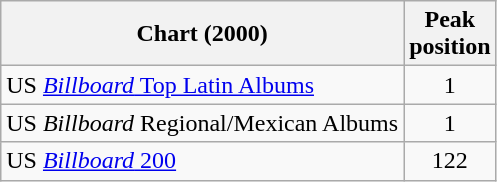<table class="wikitable">
<tr>
<th align="left">Chart (2000)</th>
<th align="left">Peak<br>position</th>
</tr>
<tr>
<td align="left">US <a href='#'><em>Billboard</em> Top Latin Albums</a></td>
<td align="center">1</td>
</tr>
<tr>
<td align="left">US <em>Billboard</em> Regional/Mexican Albums</td>
<td align="center">1</td>
</tr>
<tr>
<td align="left">US <a href='#'><em>Billboard</em> 200</a></td>
<td align="center">122</td>
</tr>
</table>
